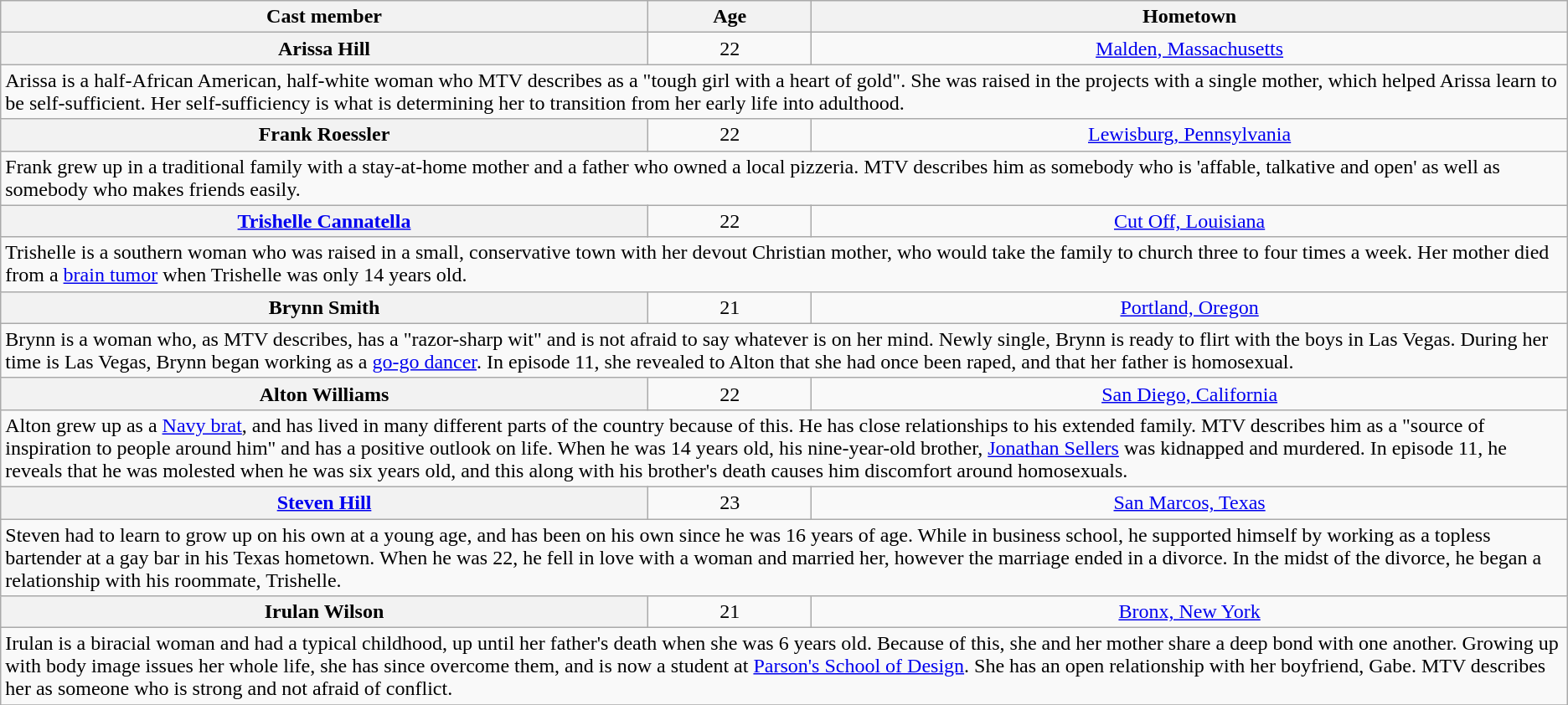<table class="wikitable sortable" style="text-align:center;">
<tr>
<th scope="col">Cast member</th>
<th scope="col">Age</th>
<th scope="col">Hometown</th>
</tr>
<tr>
<th scope="row">Arissa Hill</th>
<td>22</td>
<td><a href='#'>Malden, Massachusetts</a></td>
</tr>
<tr class="expand-child">
<td colspan="3" align="left">Arissa is a half-African American, half-white woman who MTV describes as a "tough girl with a heart of gold". She was raised in the projects with a single mother, which helped Arissa learn to be self-sufficient. Her self-sufficiency is what is determining her to transition from her early life into adulthood.</td>
</tr>
<tr>
<th scope="row">Frank Roessler</th>
<td>22</td>
<td><a href='#'>Lewisburg, Pennsylvania</a></td>
</tr>
<tr class="expand-child">
<td colspan="3" align="left">Frank grew up in a traditional family with a stay-at-home mother and a father who owned a local pizzeria. MTV describes him as somebody who is 'affable, talkative and open' as well as somebody who makes friends easily.</td>
</tr>
<tr>
<th scope="row"><a href='#'>Trishelle Cannatella</a></th>
<td>22</td>
<td><a href='#'>Cut Off, Louisiana</a></td>
</tr>
<tr class="expand-child">
<td colspan="3" align="left">Trishelle is a southern woman who was raised in a small, conservative town with her devout Christian mother, who would take the family to church three to four times a week. Her mother died from a <a href='#'>brain tumor</a> when Trishelle was only 14 years old.</td>
</tr>
<tr>
<th scope="row">Brynn Smith</th>
<td>21</td>
<td><a href='#'>Portland, Oregon</a></td>
</tr>
<tr class="expand-child">
<td colspan="3" align="left">Brynn is a woman who, as MTV describes, has a "razor-sharp wit" and is not afraid to say whatever is on her mind. Newly single, Brynn is ready to flirt with the boys in Las Vegas. During her time is Las Vegas, Brynn began working as a <a href='#'>go-go dancer</a>. In episode 11, she revealed to Alton that she had once been raped, and that her father is homosexual.</td>
</tr>
<tr>
<th scope="row">Alton Williams</th>
<td>22</td>
<td><a href='#'>San Diego, California</a></td>
</tr>
<tr class="expand-child">
<td colspan="3" align="left">Alton grew up as a <a href='#'>Navy brat</a>, and has lived in many different parts of the country because of this. He has close relationships to his extended family. MTV describes him as a "source of inspiration to people around him" and has a positive outlook on life. When he was 14 years old, his nine-year-old brother, <a href='#'>Jonathan Sellers</a> was kidnapped and murdered. In episode 11, he reveals that he was molested when he was six years old, and this along with his brother's death causes him discomfort around homosexuals.</td>
</tr>
<tr>
<th scope="row"><a href='#'>Steven Hill</a></th>
<td>23</td>
<td><a href='#'>San Marcos, Texas</a></td>
</tr>
<tr class="expand-child">
<td colspan="3" align="left">Steven had to learn to grow up on his own at a young age, and has been on his own since he was 16 years of age. While in business school, he supported himself by working as a topless bartender at a gay bar in his Texas hometown. When he was 22, he fell in love with a woman and married her, however the marriage ended in a divorce. In the midst of the divorce, he began a relationship with his roommate, Trishelle.</td>
</tr>
<tr>
<th scope="row">Irulan Wilson</th>
<td>21</td>
<td><a href='#'>Bronx, New York</a></td>
</tr>
<tr class="expand-child">
<td colspan="3" align="left">Irulan is a biracial woman and had a typical childhood, up until her father's death when she was 6 years old. Because of this, she and her mother share a deep bond with one another. Growing up with body image issues her whole life, she has since overcome them, and is now a student at <a href='#'>Parson's School of Design</a>. She has an open relationship with her boyfriend, Gabe. MTV describes her as someone who is strong and not afraid of conflict.</td>
</tr>
<tr>
</tr>
</table>
